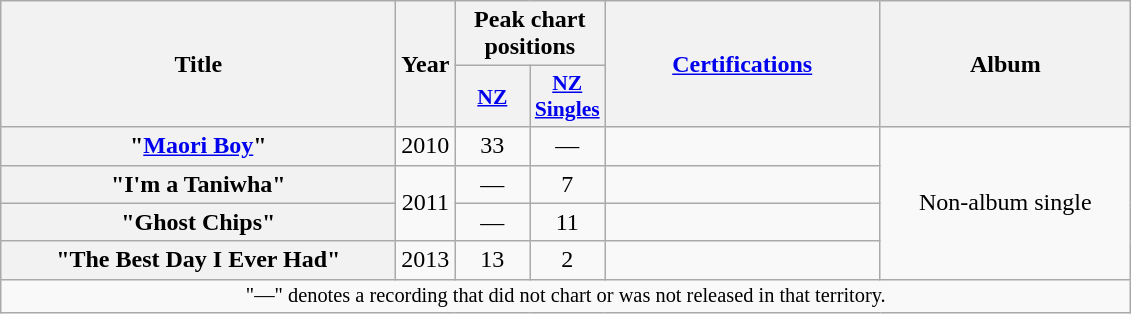<table class="wikitable plainrowheaders" style="text-align:center;">
<tr>
<th scope="col" rowspan="2" style="width:16em;">Title</th>
<th scope="col" rowspan="2" style="width:1em;">Year</th>
<th scope="col" colspan="2">Peak chart positions</th>
<th scope="col" rowspan="2" style="width:11em;"><a href='#'>Certifications</a></th>
<th scope="col" rowspan="2" style="width:10em;">Album</th>
</tr>
<tr>
<th scope="col" style="width:3em;font-size:90%;"><a href='#'>NZ</a><br></th>
<th scope="col" style="width:3em;font-size:90%;"><a href='#'>NZ Singles</a></th>
</tr>
<tr>
<th scope="row">"<a href='#'>Maori Boy</a>"</th>
<td>2010</td>
<td>33</td>
<td>—</td>
<td></td>
<td rowspan="4">Non-album single</td>
</tr>
<tr>
<th scope="row">"I'm a Taniwha"</th>
<td rowspan="2">2011</td>
<td>—</td>
<td>7</td>
<td></td>
</tr>
<tr>
<th scope="row">"Ghost Chips"</th>
<td>—</td>
<td>11</td>
<td></td>
</tr>
<tr>
<th scope="row">"The Best Day I Ever Had"</th>
<td>2013</td>
<td>13</td>
<td>2</td>
<td></td>
</tr>
<tr>
<td colspan="6" style="text-align:center; font-size:85%;">"—" denotes a recording that did not chart or was not released in that territory.</td>
</tr>
</table>
